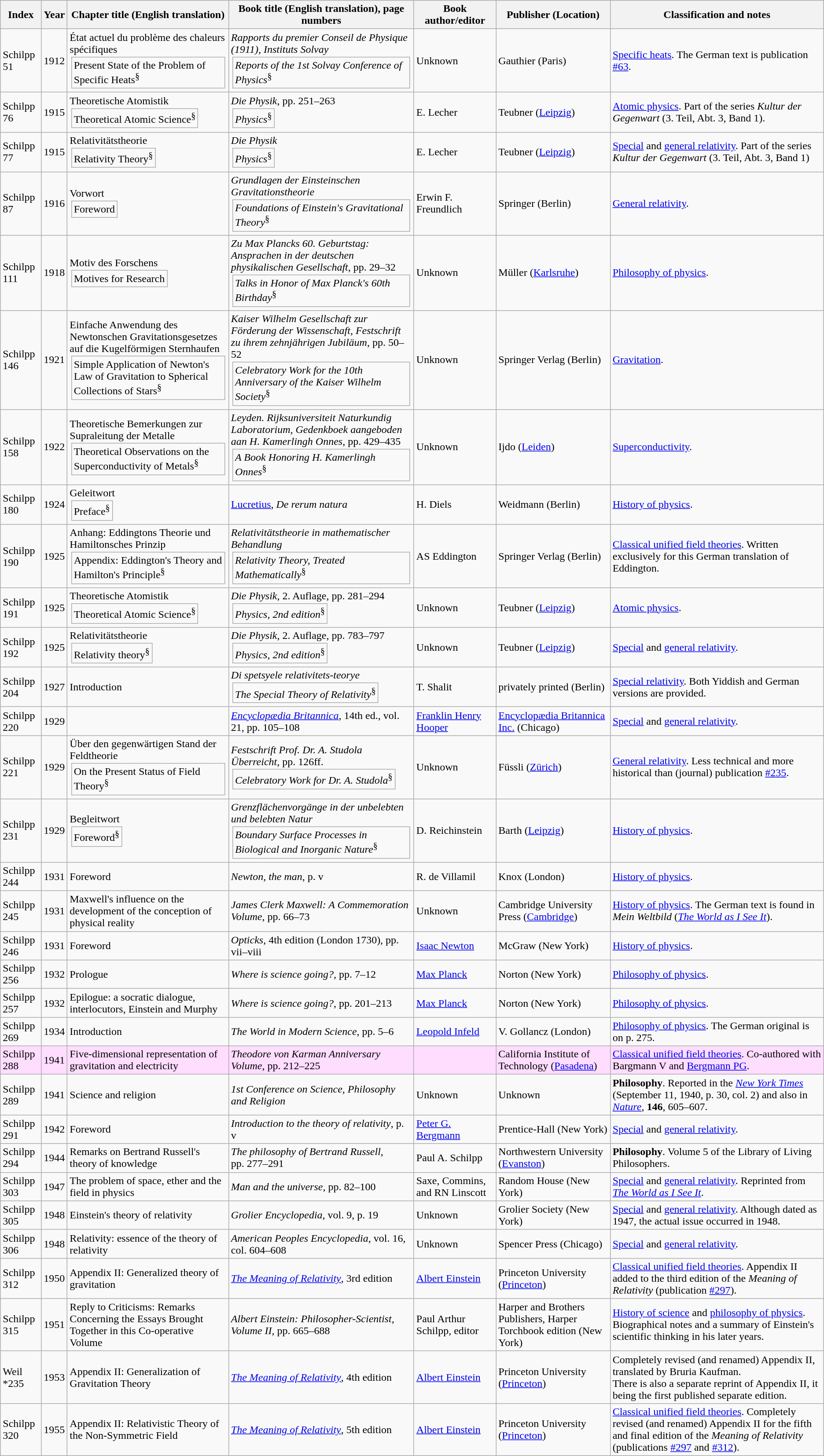<table class="wikitable sortable" id="Einstein_book_chapters">
<tr>
<th scope=col>Index</th>
<th scope=col>Year</th>
<th scope=col>Chapter title (English translation)</th>
<th scope=col>Book title (English translation), page numbers</th>
<th scope=col>Book author/editor</th>
<th scope=col>Publisher (Location)</th>
<th scope=col>Classification and notes</th>
</tr>
<tr>
<td><span></span>Schilpp 51</td>
<td>1912</td>
<td>État actuel du problème des chaleurs spécifiques<br><table>
<tr>
<td>Present State of the Problem of Specific Heats<sup>§</sup></td>
</tr>
</table>
</td>
<td><em>Rapports du premier Conseil de Physique (1911), Instituts Solvay</em><br><table>
<tr>
<td><em>Reports of the 1st Solvay Conference of Physics</em><sup>§</sup></td>
</tr>
</table>
</td>
<td>Unknown</td>
<td>Gauthier (Paris)</td>
<td><a href='#'>Specific heats</a>.  The German text is publication <a href='#'>#63</a>.</td>
</tr>
<tr>
<td><span></span>Schilpp 76</td>
<td>1915</td>
<td>Theoretische Atomistik<br><table>
<tr>
<td>Theoretical Atomic Science<sup>§</sup></td>
</tr>
</table>
</td>
<td><em>Die Physik</em>, pp. 251–263<br><table>
<tr>
<td><em>Physics</em><sup>§</sup></td>
</tr>
</table>
</td>
<td>E. Lecher</td>
<td>Teubner (<a href='#'>Leipzig</a>)</td>
<td><a href='#'>Atomic physics</a>.  Part of the series <em>Kultur der Gegenwart</em> (3. Teil, Abt. 3, Band 1).</td>
</tr>
<tr>
<td><span></span>Schilpp 77</td>
<td>1915</td>
<td>Relativitätstheorie<br><table>
<tr>
<td>Relativity Theory<sup>§</sup></td>
</tr>
</table>
</td>
<td><em>Die Physik</em><br><table>
<tr>
<td><em>Physics</em><sup>§</sup></td>
</tr>
</table>
</td>
<td>E. Lecher</td>
<td>Teubner (<a href='#'>Leipzig</a>)</td>
<td><a href='#'>Special</a> and <a href='#'>general relativity</a>.  Part of the series <em>Kultur der Gegenwart</em> (3. Teil, Abt. 3, Band 1)</td>
</tr>
<tr>
<td><span></span>Schilpp 87</td>
<td>1916</td>
<td>Vorwort<br><table>
<tr>
<td>Foreword</td>
</tr>
</table>
</td>
<td><em>Grundlagen der Einsteinschen Gravitationstheorie</em><br><table>
<tr>
<td><em>Foundations of Einstein's Gravitational Theory</em><sup>§</sup></td>
</tr>
</table>
</td>
<td>Erwin F. Freundlich</td>
<td>Springer (Berlin)</td>
<td><a href='#'>General relativity</a>.</td>
</tr>
<tr>
<td><span></span>Schilpp 111</td>
<td>1918</td>
<td>Motiv des Forschens<br><table>
<tr>
<td>Motives for Research</td>
</tr>
</table>
</td>
<td><em>Zu Max Plancks 60. Geburtstag: Ansprachen in der deutschen physikalischen Gesellschaft</em>, pp. 29–32<br><table>
<tr>
<td><em>Talks in Honor of Max Planck's 60th Birthday</em><sup>§</sup></td>
</tr>
</table>
</td>
<td>Unknown</td>
<td>Müller (<a href='#'>Karlsruhe</a>)</td>
<td><a href='#'>Philosophy of physics</a>.</td>
</tr>
<tr>
<td><span></span>Schilpp 146</td>
<td>1921</td>
<td>Einfache Anwendung des Newtonschen Gravitationsgesetzes auf die Kugelförmigen Sternhaufen<br><table>
<tr>
<td>Simple Application of Newton's Law of Gravitation to Spherical Collections of Stars<sup>§</sup></td>
</tr>
</table>
</td>
<td><em>Kaiser Wilhelm Gesellschaft zur Förderung der Wissenschaft, Festschrift zu ihrem zehnjährigen Jubiläum</em>, pp. 50–52<br><table>
<tr>
<td><em>Celebratory Work for the 10th Anniversary of the Kaiser Wilhelm Society</em><sup>§</sup></td>
</tr>
</table>
</td>
<td>Unknown</td>
<td>Springer Verlag (Berlin)</td>
<td><a href='#'>Gravitation</a>.</td>
</tr>
<tr>
<td><span></span>Schilpp 158</td>
<td>1922</td>
<td>Theoretische Bemerkungen zur Supraleitung der Metalle<br><table>
<tr>
<td>Theoretical Observations on the Superconductivity of Metals<sup>§</sup></td>
</tr>
</table>
</td>
<td><em>Leyden. Rijksuniversiteit Naturkundig Laboratorium, Gedenkboek aangeboden aan H. Kamerlingh Onnes</em>, pp. 429–435<br><table>
<tr>
<td><em>A Book Honoring H. Kamerlingh Onnes</em><sup>§</sup></td>
</tr>
</table>
</td>
<td>Unknown</td>
<td>Ijdo (<a href='#'>Leiden</a>)</td>
<td><a href='#'>Superconductivity</a>.</td>
</tr>
<tr>
<td><span></span>Schilpp 180</td>
<td>1924</td>
<td>Geleitwort<br><table>
<tr>
<td>Preface<sup>§</sup></td>
</tr>
</table>
</td>
<td><a href='#'>Lucretius</a>, <em>De rerum natura</em></td>
<td>H. Diels</td>
<td>Weidmann (Berlin)</td>
<td><a href='#'>History of physics</a>.</td>
</tr>
<tr>
<td><span></span>Schilpp 190</td>
<td>1925</td>
<td>Anhang: Eddingtons Theorie und Hamiltonsches Prinzip<br><table>
<tr>
<td>Appendix: Eddington's Theory and Hamilton's Principle<sup>§</sup></td>
</tr>
</table>
</td>
<td><em>Relativitätstheorie in mathematischer Behandlung</em><br><table>
<tr>
<td><em>Relativity Theory, Treated Mathematically</em><sup>§</sup></td>
</tr>
</table>
</td>
<td>AS Eddington</td>
<td>Springer Verlag (Berlin)</td>
<td><a href='#'>Classical unified field theories</a>.  Written exclusively for this German translation of Eddington.</td>
</tr>
<tr>
<td><span></span>Schilpp 191</td>
<td>1925</td>
<td>Theoretische Atomistik<br><table>
<tr>
<td>Theoretical Atomic Science<sup>§</sup></td>
</tr>
</table>
</td>
<td><em>Die Physik</em>, 2. Auflage, pp. 281–294<br><table>
<tr>
<td><em>Physics, 2nd edition</em><sup>§</sup></td>
</tr>
</table>
</td>
<td>Unknown</td>
<td>Teubner (<a href='#'>Leipzig</a>)</td>
<td><a href='#'>Atomic physics</a>.</td>
</tr>
<tr>
<td><span></span>Schilpp 192</td>
<td>1925</td>
<td>Relativitätstheorie<br><table>
<tr>
<td>Relativity theory<sup>§</sup></td>
</tr>
</table>
</td>
<td><em>Die Physik</em>, 2. Auflage, pp. 783–797<br><table>
<tr>
<td><em>Physics, 2nd edition</em><sup>§</sup></td>
</tr>
</table>
</td>
<td>Unknown</td>
<td>Teubner (<a href='#'>Leipzig</a>)</td>
<td><a href='#'>Special</a> and <a href='#'>general relativity</a>.</td>
</tr>
<tr>
<td><span></span>Schilpp 204</td>
<td>1927</td>
<td>Introduction</td>
<td><em>Di spetsyele relativitets-teorye</em><br><table>
<tr>
<td><em>The Special Theory of Relativity</em><sup>§</sup></td>
</tr>
</table>
</td>
<td>T. Shalit</td>
<td>privately printed (Berlin)</td>
<td><a href='#'>Special relativity</a>.  Both Yiddish and German versions are provided.</td>
</tr>
<tr>
<td><span></span>Schilpp 220</td>
<td>1929</td>
<td></td>
<td><em><a href='#'>Encyclopædia Britannica</a></em>, 14th ed., vol. 21, pp. 105–108</td>
<td><a href='#'>Franklin Henry Hooper</a></td>
<td><a href='#'>Encyclopædia Britannica Inc.</a> (Chicago)</td>
<td><a href='#'>Special</a> and <a href='#'>general relativity</a>.</td>
</tr>
<tr>
<td><span></span>Schilpp 221</td>
<td>1929</td>
<td>Über den gegenwärtigen Stand der Feldtheorie<br><table>
<tr>
<td>On the Present Status of Field Theory<sup>§</sup></td>
</tr>
</table>
</td>
<td><em>Festschrift Prof. Dr. A. Studola Überreicht</em>, pp. 126ff.<br><table>
<tr>
<td><em>Celebratory Work for Dr. A. Studola</em><sup>§</sup></td>
</tr>
</table>
</td>
<td>Unknown</td>
<td>Füssli (<a href='#'>Zürich</a>)</td>
<td><a href='#'>General relativity</a>.  Less technical and more historical than (journal) publication <a href='#'>#235</a>.</td>
</tr>
<tr>
<td><span></span>Schilpp 231</td>
<td>1929</td>
<td>Begleitwort<br><table>
<tr>
<td>Foreword<sup>§</sup></td>
</tr>
</table>
</td>
<td><em>Grenzflächenvorgänge in der unbelebten und belebten Natur</em><br><table>
<tr>
<td><em>Boundary Surface Processes in Biological and Inorganic Nature</em><sup>§</sup></td>
</tr>
</table>
</td>
<td>D. Reichinstein</td>
<td>Barth (<a href='#'>Leipzig</a>)</td>
<td><a href='#'>History of physics</a>.</td>
</tr>
<tr>
<td><span></span>Schilpp 244</td>
<td>1931</td>
<td>Foreword</td>
<td><em>Newton, the man</em>, p. v</td>
<td>R. de Villamil</td>
<td>Knox (London)</td>
<td><a href='#'>History of physics</a>.</td>
</tr>
<tr>
<td><span></span>Schilpp 245</td>
<td>1931</td>
<td>Maxwell's influence on the development of the conception of physical reality</td>
<td><em>James Clerk Maxwell: A Commemoration Volume</em>, pp. 66–73</td>
<td>Unknown</td>
<td>Cambridge University Press (<a href='#'>Cambridge</a>)</td>
<td><a href='#'>History of physics</a>. The German text is found in <em>Mein Weltbild</em> (<em><a href='#'>The World as I See It</a></em>).</td>
</tr>
<tr>
<td><span></span>Schilpp 246</td>
<td>1931</td>
<td>Foreword</td>
<td><em>Opticks</em>, 4th edition (London 1730), pp. vii–viii</td>
<td><a href='#'>Isaac Newton</a></td>
<td>McGraw (New York)</td>
<td><a href='#'>History of physics</a>.</td>
</tr>
<tr>
<td><span></span>Schilpp 256</td>
<td>1932</td>
<td>Prologue</td>
<td><em>Where is science going?</em>, pp. 7–12</td>
<td><a href='#'>Max Planck</a></td>
<td>Norton (New York)</td>
<td><a href='#'>Philosophy of physics</a>.</td>
</tr>
<tr>
<td><span></span>Schilpp 257</td>
<td>1932</td>
<td>Epilogue: a socratic dialogue, interlocutors, Einstein and Murphy</td>
<td><em>Where is science going?</em>, pp. 201–213</td>
<td><a href='#'>Max Planck</a></td>
<td>Norton (New York)</td>
<td><a href='#'>Philosophy of physics</a>.</td>
</tr>
<tr>
<td><span></span>Schilpp 269</td>
<td>1934</td>
<td>Introduction</td>
<td><em>The World in Modern Science</em>, pp. 5–6</td>
<td><a href='#'>Leopold Infeld</a></td>
<td>V. Gollancz (London)</td>
<td><a href='#'>Philosophy of physics</a>.  The German original is on p. 275.</td>
</tr>
<tr style="background:#ffddff;">
<td><span></span>Schilpp 288</td>
<td>1941</td>
<td>Five-dimensional representation of gravitation and electricity</td>
<td><em>Theodore von Karman Anniversary Volume</em>, pp. 212–225</td>
<td></td>
<td>California Institute of Technology (<a href='#'>Pasadena</a>)</td>
<td><a href='#'>Classical unified field theories</a>.  Co-authored with Bargmann V and <a href='#'>Bergmann PG</a>.</td>
</tr>
<tr>
<td><span></span>Schilpp 289</td>
<td>1941</td>
<td>Science and religion</td>
<td><em>1st Conference on Science, Philosophy and Religion</em></td>
<td>Unknown</td>
<td>Unknown</td>
<td><strong>Philosophy</strong>.  Reported in the <em><a href='#'>New York Times</a></em> (September 11, 1940, p. 30, col. 2) and also in <em><a href='#'>Nature</a></em>, <strong>146</strong>, 605–607.</td>
</tr>
<tr>
<td><span></span>Schilpp 291</td>
<td>1942</td>
<td>Foreword</td>
<td><em>Introduction to the theory of relativity</em>, p. v</td>
<td><a href='#'>Peter G. Bergmann</a></td>
<td>Prentice-Hall (New York)</td>
<td><a href='#'>Special</a> and <a href='#'>general relativity</a>.</td>
</tr>
<tr>
<td><span></span>Schilpp 294</td>
<td>1944</td>
<td>Remarks on Bertrand Russell's theory of knowledge</td>
<td><em>The philosophy of Bertrand Russell</em>, pp. 277–291</td>
<td>Paul A. <span></span>Schilpp</td>
<td>Northwestern University (<a href='#'>Evanston</a>)</td>
<td><strong>Philosophy</strong>.  Volume 5 of the Library of Living Philosophers.</td>
</tr>
<tr>
<td><span></span>Schilpp 303</td>
<td>1947</td>
<td>The problem of space, ether and the field in physics</td>
<td><em>Man and the universe</em>, pp. 82–100</td>
<td>Saxe, Commins, and RN Linscott</td>
<td>Random House (New York)</td>
<td><a href='#'>Special</a> and <a href='#'>general relativity</a>.  Reprinted from <em><a href='#'>The World as I See It</a></em>.</td>
</tr>
<tr>
<td><span></span>Schilpp 305</td>
<td>1948</td>
<td>Einstein's theory of relativity</td>
<td><em>Grolier Encyclopedia</em>, vol. 9, p. 19</td>
<td>Unknown</td>
<td>Grolier Society (New York)</td>
<td><a href='#'>Special</a> and <a href='#'>general relativity</a>.  Although dated as 1947, the actual issue occurred in 1948.</td>
</tr>
<tr>
<td><span></span>Schilpp 306</td>
<td>1948</td>
<td>Relativity: essence of the theory of relativity</td>
<td><em>American Peoples Encyclopedia</em>, vol. 16, col. 604–608</td>
<td>Unknown</td>
<td>Spencer Press (Chicago)</td>
<td><a href='#'>Special</a> and <a href='#'>general relativity</a>.</td>
</tr>
<tr>
<td><span></span>Schilpp 312</td>
<td>1950</td>
<td>Appendix II: Generalized theory of gravitation</td>
<td><em><a href='#'>The Meaning of Relativity</a></em>, 3rd edition</td>
<td><a href='#'>Albert Einstein</a></td>
<td>Princeton University (<a href='#'>Princeton</a>)</td>
<td><a href='#'>Classical unified field theories</a>.  Appendix II added to the third edition of the <em>Meaning of Relativity</em> (publication <a href='#'>#297</a>).</td>
</tr>
<tr>
<td><span></span>Schilpp 315</td>
<td>1951</td>
<td>Reply to Criticisms: Remarks Concerning the Essays Brought Together in this Co-operative Volume</td>
<td><em>Albert Einstein: Philosopher-Scientist, Volume II</em>, pp. 665–688</td>
<td>Paul Arthur <span></span>Schilpp, editor</td>
<td>Harper and Brothers Publishers, Harper Torchbook edition (New York)</td>
<td><a href='#'>History of science</a> and <a href='#'>philosophy of physics</a>.  Biographical notes and a summary of Einstein's scientific thinking in his later years.</td>
</tr>
<tr>
<td>Weil *235</td>
<td>1953</td>
<td>Appendix II: Generalization of Gravitation Theory</td>
<td><em><a href='#'>The Meaning of Relativity</a></em>, 4th edition</td>
<td><a href='#'>Albert Einstein</a></td>
<td>Princeton University (<a href='#'>Princeton</a>)</td>
<td>Completely revised (and renamed) Appendix II, translated by Bruria Kaufman.<br>There is also a separate reprint of Appendix II, it being the first published separate edition.</td>
</tr>
<tr>
<td><span></span>Schilpp 320</td>
<td>1955</td>
<td>Appendix II: Relativistic Theory of the Non-Symmetric Field</td>
<td><em><a href='#'>The Meaning of Relativity</a></em>, 5th edition</td>
<td><a href='#'>Albert Einstein</a></td>
<td>Princeton University (<a href='#'>Princeton</a>)</td>
<td><a href='#'>Classical unified field theories</a>.  Completely revised (and renamed) Appendix II for the fifth and final edition of the <em>Meaning of Relativity</em> (publications <a href='#'>#297</a> and <a href='#'>#312</a>).</td>
</tr>
</table>
